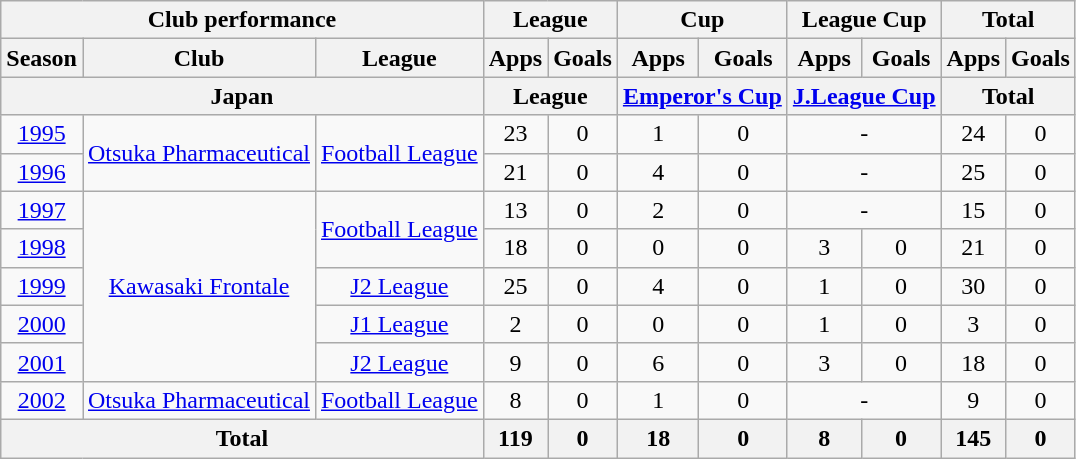<table class="wikitable" style="text-align:center;">
<tr>
<th colspan=3>Club performance</th>
<th colspan=2>League</th>
<th colspan=2>Cup</th>
<th colspan=2>League Cup</th>
<th colspan=2>Total</th>
</tr>
<tr>
<th>Season</th>
<th>Club</th>
<th>League</th>
<th>Apps</th>
<th>Goals</th>
<th>Apps</th>
<th>Goals</th>
<th>Apps</th>
<th>Goals</th>
<th>Apps</th>
<th>Goals</th>
</tr>
<tr>
<th colspan=3>Japan</th>
<th colspan=2>League</th>
<th colspan=2><a href='#'>Emperor's Cup</a></th>
<th colspan=2><a href='#'>J.League Cup</a></th>
<th colspan=2>Total</th>
</tr>
<tr>
<td><a href='#'>1995</a></td>
<td rowspan="2"><a href='#'>Otsuka Pharmaceutical</a></td>
<td rowspan="2"><a href='#'>Football League</a></td>
<td>23</td>
<td>0</td>
<td>1</td>
<td>0</td>
<td colspan="2">-</td>
<td>24</td>
<td>0</td>
</tr>
<tr>
<td><a href='#'>1996</a></td>
<td>21</td>
<td>0</td>
<td>4</td>
<td>0</td>
<td colspan="2">-</td>
<td>25</td>
<td>0</td>
</tr>
<tr>
<td><a href='#'>1997</a></td>
<td rowspan="5"><a href='#'>Kawasaki Frontale</a></td>
<td rowspan="2"><a href='#'>Football League</a></td>
<td>13</td>
<td>0</td>
<td>2</td>
<td>0</td>
<td colspan="2">-</td>
<td>15</td>
<td>0</td>
</tr>
<tr>
<td><a href='#'>1998</a></td>
<td>18</td>
<td>0</td>
<td>0</td>
<td>0</td>
<td>3</td>
<td>0</td>
<td>21</td>
<td>0</td>
</tr>
<tr>
<td><a href='#'>1999</a></td>
<td><a href='#'>J2 League</a></td>
<td>25</td>
<td>0</td>
<td>4</td>
<td>0</td>
<td>1</td>
<td>0</td>
<td>30</td>
<td>0</td>
</tr>
<tr>
<td><a href='#'>2000</a></td>
<td><a href='#'>J1 League</a></td>
<td>2</td>
<td>0</td>
<td>0</td>
<td>0</td>
<td>1</td>
<td>0</td>
<td>3</td>
<td>0</td>
</tr>
<tr>
<td><a href='#'>2001</a></td>
<td><a href='#'>J2 League</a></td>
<td>9</td>
<td>0</td>
<td>6</td>
<td>0</td>
<td>3</td>
<td>0</td>
<td>18</td>
<td>0</td>
</tr>
<tr>
<td><a href='#'>2002</a></td>
<td><a href='#'>Otsuka Pharmaceutical</a></td>
<td><a href='#'>Football League</a></td>
<td>8</td>
<td>0</td>
<td>1</td>
<td>0</td>
<td colspan="2">-</td>
<td>9</td>
<td>0</td>
</tr>
<tr>
<th colspan=3>Total</th>
<th>119</th>
<th>0</th>
<th>18</th>
<th>0</th>
<th>8</th>
<th>0</th>
<th>145</th>
<th>0</th>
</tr>
</table>
